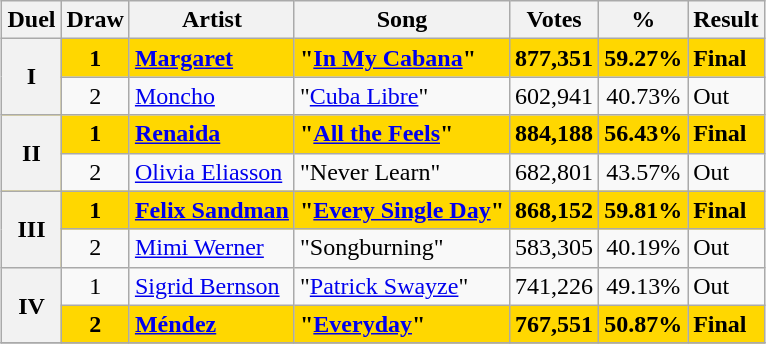<table class="sortable wikitable" style="margin: 1em auto 1em auto; text-align:center;">
<tr>
<th>Duel</th>
<th>Draw</th>
<th>Artist</th>
<th>Song</th>
<th>Votes</th>
<th>%</th>
<th>Result</th>
</tr>
<tr style="background:gold;">
<th rowspan="2" class="unsortable">I</th>
<td><strong>1</strong></td>
<td align="left"><strong><a href='#'>Margaret</a></strong></td>
<td align="left"><strong>"<a href='#'>In My Cabana</a>"</strong></td>
<td><strong>877,351</strong></td>
<td><strong>59.27%</strong></td>
<td align="left"><strong>Final</strong></td>
</tr>
<tr>
<td>2</td>
<td align="left"><a href='#'>Moncho</a></td>
<td align="left">"<a href='#'>Cuba Libre</a>"</td>
<td>602,941</td>
<td>40.73%</td>
<td align="left">Out</td>
</tr>
<tr style="background:gold;">
<th rowspan="2" class="unsortable">II</th>
<td><strong>1</strong></td>
<td align="left"><strong><a href='#'>Renaida</a></strong></td>
<td align="left"><strong>"<a href='#'>All the Feels</a>"</strong></td>
<td><strong>884,188</strong></td>
<td><strong>56.43%</strong></td>
<td align="left"><strong>Final</strong></td>
</tr>
<tr>
<td>2</td>
<td align="left"><a href='#'>Olivia Eliasson</a></td>
<td align="left">"Never Learn"</td>
<td>682,801</td>
<td>43.57%</td>
<td align="left">Out</td>
</tr>
<tr style="background:gold;">
<th rowspan="2" class="unsortable">III</th>
<td><strong>1</strong></td>
<td align="left"><strong><a href='#'>Felix Sandman</a></strong></td>
<td align="left"><strong>"<a href='#'>Every Single Day</a>"</strong></td>
<td><strong>868,152</strong></td>
<td><strong>59.81%</strong></td>
<td align="left"><strong>Final</strong></td>
</tr>
<tr>
<td>2</td>
<td align="left"><a href='#'>Mimi Werner</a></td>
<td align="left">"Songburning"</td>
<td>583,305</td>
<td>40.19%</td>
<td align="left">Out</td>
</tr>
<tr>
<th rowspan="2" class="unsortable">IV</th>
<td>1</td>
<td align="left"><a href='#'>Sigrid Bernson</a></td>
<td align="left">"<a href='#'>Patrick Swayze</a>"</td>
<td>741,226</td>
<td>49.13%</td>
<td align="left">Out</td>
</tr>
<tr style="background:gold;">
<td><strong>2</strong></td>
<td align="left"><strong><a href='#'>Méndez</a></strong></td>
<td align="left"><strong>"<a href='#'>Everyday</a>"</strong></td>
<td><strong>767,551</strong></td>
<td><strong>50.87%</strong></td>
<td align="left"><strong>Final</strong></td>
</tr>
<tr>
</tr>
</table>
